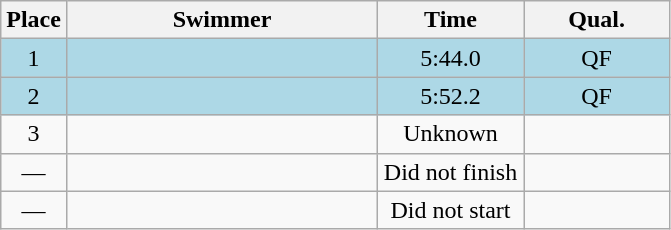<table class=wikitable style="text-align:center">
<tr>
<th>Place</th>
<th width=200>Swimmer</th>
<th width=90>Time</th>
<th width=90>Qual.</th>
</tr>
<tr bgcolor=lightblue>
<td>1</td>
<td align=left></td>
<td>5:44.0</td>
<td>QF</td>
</tr>
<tr bgcolor=lightblue>
<td>2</td>
<td align=left></td>
<td>5:52.2</td>
<td>QF</td>
</tr>
<tr>
<td>3</td>
<td align=left></td>
<td>Unknown</td>
<td></td>
</tr>
<tr>
<td>—</td>
<td align=left></td>
<td>Did not finish</td>
<td></td>
</tr>
<tr>
<td>—</td>
<td align=left></td>
<td>Did not start</td>
<td></td>
</tr>
</table>
